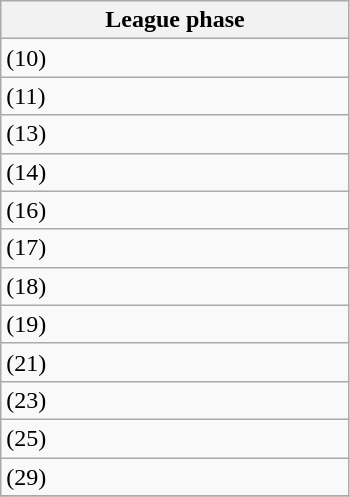<table class="wikitable">
<tr>
<th width=225>League phase</th>
</tr>
<tr>
<td> (10)</td>
</tr>
<tr>
<td> (11)</td>
</tr>
<tr>
<td> (13)</td>
</tr>
<tr>
<td> (14)</td>
</tr>
<tr>
<td> (16)</td>
</tr>
<tr>
<td> (17)</td>
</tr>
<tr>
<td> (18)</td>
</tr>
<tr>
<td> (19)</td>
</tr>
<tr>
<td> (21)</td>
</tr>
<tr>
<td> (23)</td>
</tr>
<tr>
<td> (25)</td>
</tr>
<tr>
<td> (29)</td>
</tr>
<tr>
</tr>
</table>
